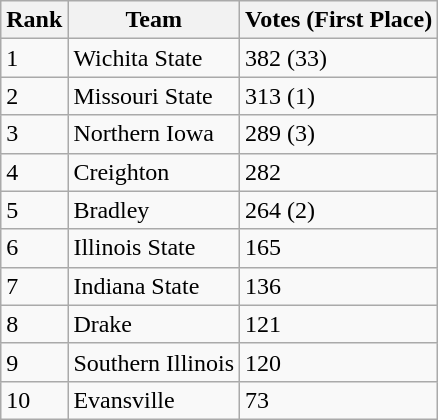<table class=wikitable>
<tr>
<th>Rank</th>
<th>Team</th>
<th>Votes (First Place)</th>
</tr>
<tr>
<td>1</td>
<td>Wichita State</td>
<td>382 (33)</td>
</tr>
<tr>
<td>2</td>
<td>Missouri State</td>
<td>313 (1)</td>
</tr>
<tr>
<td>3</td>
<td>Northern Iowa</td>
<td>289 (3)</td>
</tr>
<tr>
<td>4</td>
<td>Creighton</td>
<td>282</td>
</tr>
<tr>
<td>5</td>
<td>Bradley</td>
<td>264 (2)</td>
</tr>
<tr>
<td>6</td>
<td>Illinois State</td>
<td>165</td>
</tr>
<tr>
<td>7</td>
<td>Indiana State</td>
<td>136</td>
</tr>
<tr>
<td>8</td>
<td>Drake</td>
<td>121</td>
</tr>
<tr>
<td>9</td>
<td>Southern Illinois</td>
<td>120</td>
</tr>
<tr>
<td>10</td>
<td>Evansville</td>
<td>73</td>
</tr>
</table>
